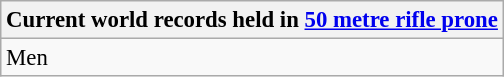<table class="wikitable" style="font-size: 95%">
<tr>
<th colspan=9>Current world records held in <a href='#'>50 metre rifle prone</a></th>
</tr>
<tr>
<td rowspan=2>Men<br></td>
</tr>
<tr>
</tr>
</table>
